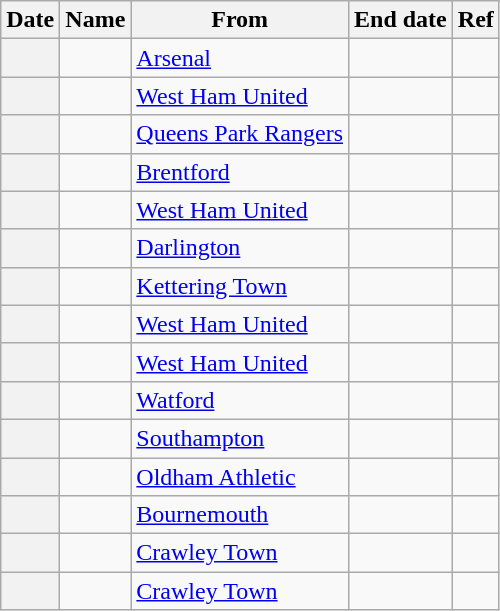<table class="wikitable plainrowheaders">
<tr>
<th scope=col>Date</th>
<th scope=col>Name</th>
<th scope=col>From</th>
<th scope=col>End date</th>
<th scope=col class=unsortable>Ref</th>
</tr>
<tr>
<th scope=row></th>
<td></td>
<td><a href='#'>Arsenal</a></td>
<td></td>
<td style="text-align:center;"></td>
</tr>
<tr>
<th scope=row></th>
<td></td>
<td><a href='#'>West Ham United</a></td>
<td></td>
<td style="text-align:center;"></td>
</tr>
<tr>
<th scope=row></th>
<td></td>
<td><a href='#'>Queens Park Rangers</a></td>
<td></td>
<td style="text-align:center;"></td>
</tr>
<tr>
<th scope=row></th>
<td></td>
<td><a href='#'>Brentford</a></td>
<td></td>
<td style="text-align:center;"></td>
</tr>
<tr>
<th scope=row></th>
<td></td>
<td><a href='#'>West Ham United</a></td>
<td></td>
<td style="text-align:center;"></td>
</tr>
<tr>
<th scope=row></th>
<td></td>
<td><a href='#'>Darlington</a></td>
<td></td>
<td style="text-align:center;"></td>
</tr>
<tr>
<th scope=row></th>
<td></td>
<td><a href='#'>Kettering Town</a></td>
<td></td>
<td style="text-align:center;"></td>
</tr>
<tr>
<th scope=row></th>
<td></td>
<td><a href='#'>West Ham United</a></td>
<td></td>
<td style="text-align:center;"></td>
</tr>
<tr>
<th scope=row></th>
<td></td>
<td><a href='#'>West Ham United</a></td>
<td></td>
<td style="text-align:center;"></td>
</tr>
<tr>
<th scope=row></th>
<td></td>
<td><a href='#'>Watford</a></td>
<td></td>
<td style="text-align:center;"></td>
</tr>
<tr>
<th scope=row></th>
<td></td>
<td><a href='#'>Southampton</a></td>
<td></td>
<td style="text-align:center;"></td>
</tr>
<tr>
<th scope=row></th>
<td></td>
<td><a href='#'>Oldham Athletic</a></td>
<td></td>
<td style="text-align:center;"></td>
</tr>
<tr>
<th scope=row></th>
<td></td>
<td><a href='#'>Bournemouth</a></td>
<td></td>
<td style="text-align:center;"></td>
</tr>
<tr>
<th scope=row></th>
<td></td>
<td><a href='#'>Crawley Town</a></td>
<td></td>
<td style="text-align:center;"></td>
</tr>
<tr>
<th scope=row></th>
<td></td>
<td><a href='#'>Crawley Town</a></td>
<td></td>
<td style="text-align:center;"></td>
</tr>
</table>
